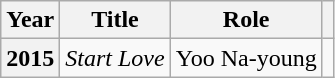<table class="wikitable plainrowheaders">
<tr>
<th scope="col">Year</th>
<th scope="col">Title</th>
<th scope="col">Role</th>
<th scope="col"></th>
</tr>
<tr>
<th scope="row">2015</th>
<td><em>Start Love</em></td>
<td>Yoo Na-young</td>
<td style="text-align:center"></td>
</tr>
</table>
